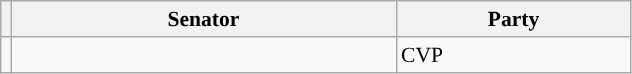<table class="sortable wikitable" style="text-align:left; font-size:90%;">
<tr>
<th></th>
<th width="250">Senator</th>
<th width="150">Party</th>
</tr>
<tr>
<td></td>
<td></td>
<td>CVP</td>
</tr>
</table>
